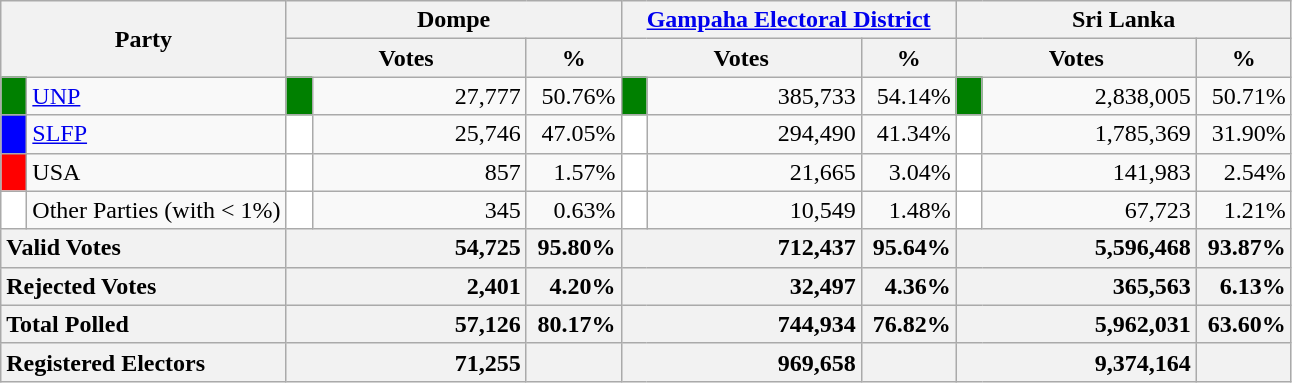<table class="wikitable">
<tr>
<th colspan="2" width="144px"rowspan="2">Party</th>
<th colspan="3" width="216px">Dompe</th>
<th colspan="3" width="216px"><a href='#'>Gampaha Electoral District</a></th>
<th colspan="3" width="216px">Sri Lanka</th>
</tr>
<tr>
<th colspan="2" width="144px">Votes</th>
<th>%</th>
<th colspan="2" width="144px">Votes</th>
<th>%</th>
<th colspan="2" width="144px">Votes</th>
<th>%</th>
</tr>
<tr>
<td style="background-color:green;" width="10px"></td>
<td style="text-align:left;"><a href='#'>UNP</a></td>
<td style="background-color:green;" width="10px"></td>
<td style="text-align:right;">27,777</td>
<td style="text-align:right;">50.76%</td>
<td style="background-color:green;" width="10px"></td>
<td style="text-align:right;">385,733</td>
<td style="text-align:right;">54.14%</td>
<td style="background-color:green;" width="10px"></td>
<td style="text-align:right;">2,838,005</td>
<td style="text-align:right;">50.71%</td>
</tr>
<tr>
<td style="background-color:blue;" width="10px"></td>
<td style="text-align:left;"><a href='#'>SLFP</a></td>
<td style="background-color:white;" width="10px"></td>
<td style="text-align:right;">25,746</td>
<td style="text-align:right;">47.05%</td>
<td style="background-color:white;" width="10px"></td>
<td style="text-align:right;">294,490</td>
<td style="text-align:right;">41.34%</td>
<td style="background-color:white;" width="10px"></td>
<td style="text-align:right;">1,785,369</td>
<td style="text-align:right;">31.90%</td>
</tr>
<tr>
<td style="background-color:red;" width="10px"></td>
<td style="text-align:left;">USA</td>
<td style="background-color:white;" width="10px"></td>
<td style="text-align:right;">857</td>
<td style="text-align:right;">1.57%</td>
<td style="background-color:white;" width="10px"></td>
<td style="text-align:right;">21,665</td>
<td style="text-align:right;">3.04%</td>
<td style="background-color:white;" width="10px"></td>
<td style="text-align:right;">141,983</td>
<td style="text-align:right;">2.54%</td>
</tr>
<tr>
<td style="background-color:white;" width="10px"></td>
<td style="text-align:left;">Other Parties (with < 1%)</td>
<td style="background-color:white;" width="10px"></td>
<td style="text-align:right;">345</td>
<td style="text-align:right;">0.63%</td>
<td style="background-color:white;" width="10px"></td>
<td style="text-align:right;">10,549</td>
<td style="text-align:right;">1.48%</td>
<td style="background-color:white;" width="10px"></td>
<td style="text-align:right;">67,723</td>
<td style="text-align:right;">1.21%</td>
</tr>
<tr>
<th colspan="2" width="144px"style="text-align:left;">Valid Votes</th>
<th style="text-align:right;"colspan="2" width="144px">54,725</th>
<th style="text-align:right;">95.80%</th>
<th style="text-align:right;"colspan="2" width="144px">712,437</th>
<th style="text-align:right;">95.64%</th>
<th style="text-align:right;"colspan="2" width="144px">5,596,468</th>
<th style="text-align:right;">93.87%</th>
</tr>
<tr>
<th colspan="2" width="144px"style="text-align:left;">Rejected Votes</th>
<th style="text-align:right;"colspan="2" width="144px">2,401</th>
<th style="text-align:right;">4.20%</th>
<th style="text-align:right;"colspan="2" width="144px">32,497</th>
<th style="text-align:right;">4.36%</th>
<th style="text-align:right;"colspan="2" width="144px">365,563</th>
<th style="text-align:right;">6.13%</th>
</tr>
<tr>
<th colspan="2" width="144px"style="text-align:left;">Total Polled</th>
<th style="text-align:right;"colspan="2" width="144px">57,126</th>
<th style="text-align:right;">80.17%</th>
<th style="text-align:right;"colspan="2" width="144px">744,934</th>
<th style="text-align:right;">76.82%</th>
<th style="text-align:right;"colspan="2" width="144px">5,962,031</th>
<th style="text-align:right;">63.60%</th>
</tr>
<tr>
<th colspan="2" width="144px"style="text-align:left;">Registered Electors</th>
<th style="text-align:right;"colspan="2" width="144px">71,255</th>
<th></th>
<th style="text-align:right;"colspan="2" width="144px">969,658</th>
<th></th>
<th style="text-align:right;"colspan="2" width="144px">9,374,164</th>
<th></th>
</tr>
</table>
